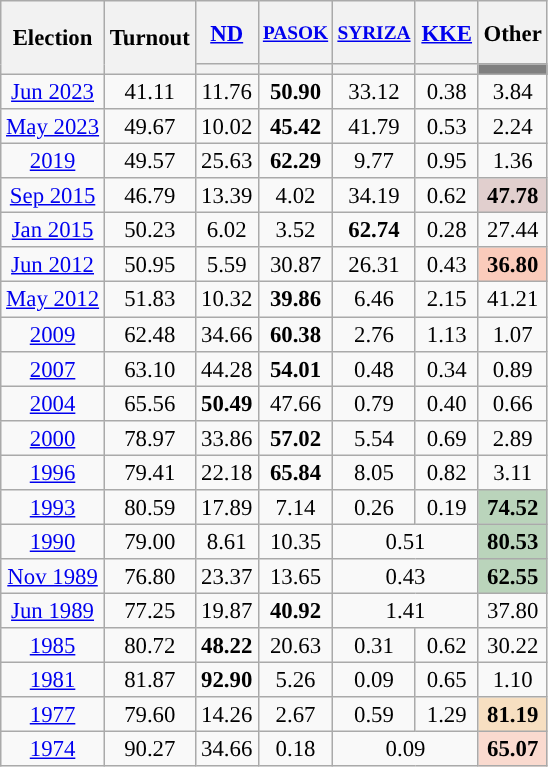<table class="wikitable collapsible" style="text-align:center; font-size:95%; line-height:16px;">
<tr style="height:42px;">
<th rowspan="2">Election</th>
<th rowspan="2" style="width:50px;">Turnout</th>
<th style="width:35px;"><a href='#'>ND</a></th>
<th style="width:35px; font-size:85%;"><a href='#'>PASOK</a></th>
<th style="width:35px; font-size:85%;"><a href='#'>SYRIZA</a></th>
<th style="width:35px;"><a href='#'>KKE</a></th>
<th style="width:35px;">Other</th>
</tr>
<tr>
<th style="color:inherit;background:"></th>
<th style="color:inherit;background:"></th>
<th style="color:inherit;background:"></th>
<th style="color:inherit;background:"></th>
<th style="color:inherit;background:Grey;"></th>
</tr>
<tr>
<td><a href='#'>Jun 2023</a></td>
<td>41.11</td>
<td>11.76</td>
<td><strong>50.90</strong></td>
<td>33.12</td>
<td>0.38</td>
<td>3.84</td>
</tr>
<tr>
<td><a href='#'>May 2023</a></td>
<td>49.67</td>
<td>10.02</td>
<td><strong>45.42</strong></td>
<td>41.79</td>
<td>0.53</td>
<td>2.24</td>
</tr>
<tr>
<td><a href='#'>2019</a></td>
<td>49.57</td>
<td>25.63</td>
<td><strong>62.29</strong></td>
<td>9.77</td>
<td>0.95</td>
<td>1.36</td>
</tr>
<tr>
<td><a href='#'>Sep 2015</a></td>
<td>46.79</td>
<td>13.39</td>
<td>4.02</td>
<td>34.19</td>
<td>0.62</td>
<td style="background:#e1cfce;"><strong>47.78</strong></td>
</tr>
<tr>
<td><a href='#'>Jan 2015</a></td>
<td>50.23</td>
<td>6.02</td>
<td>3.52</td>
<td><strong>62.74</strong></td>
<td>0.28</td>
<td>27.44</td>
</tr>
<tr>
<td><a href='#'>Jun 2012</a></td>
<td>50.95</td>
<td>5.59</td>
<td>30.87</td>
<td>26.31</td>
<td>0.43</td>
<td style="background:#facbbb;"><strong>36.80</strong></td>
</tr>
<tr>
<td><a href='#'>May 2012</a></td>
<td>51.83</td>
<td>10.32</td>
<td><strong>39.86</strong></td>
<td>6.46</td>
<td>2.15</td>
<td>41.21</td>
</tr>
<tr>
<td><a href='#'>2009</a></td>
<td>62.48</td>
<td>34.66</td>
<td><strong>60.38</strong></td>
<td>2.76</td>
<td>1.13</td>
<td>1.07</td>
</tr>
<tr>
<td><a href='#'>2007</a></td>
<td>63.10</td>
<td>44.28</td>
<td><strong>54.01</strong></td>
<td>0.48</td>
<td>0.34</td>
<td>0.89</td>
</tr>
<tr>
<td><a href='#'>2004</a></td>
<td>65.56</td>
<td><strong>50.49</strong></td>
<td>47.66</td>
<td>0.79</td>
<td>0.40</td>
<td>0.66</td>
</tr>
<tr>
<td><a href='#'>2000</a></td>
<td>78.97</td>
<td>33.86</td>
<td><strong>57.02</strong></td>
<td>5.54</td>
<td>0.69</td>
<td>2.89</td>
</tr>
<tr>
<td><a href='#'>1996</a></td>
<td>79.41</td>
<td>22.18</td>
<td><strong>65.84</strong></td>
<td>8.05</td>
<td>0.82</td>
<td>3.11</td>
</tr>
<tr>
<td><a href='#'>1993</a></td>
<td>80.59</td>
<td>17.89</td>
<td>7.14</td>
<td>0.26</td>
<td>0.19</td>
<td style="background:#bad4bb;"><strong>74.52</strong></td>
</tr>
<tr>
<td><a href='#'>1990</a></td>
<td>79.00</td>
<td>8.61</td>
<td>10.35</td>
<td colspan="2">0.51</td>
<td style="background:#bad4bb;"><strong>80.53</strong></td>
</tr>
<tr>
<td><a href='#'>Nov 1989</a></td>
<td>76.80</td>
<td>23.37</td>
<td>13.65</td>
<td colspan="2">0.43</td>
<td style="background:#bad4bb;"><strong>62.55</strong></td>
</tr>
<tr>
<td><a href='#'>Jun 1989</a></td>
<td>77.25</td>
<td>19.87</td>
<td><strong>40.92</strong></td>
<td colspan="2">1.41</td>
<td>37.80</td>
</tr>
<tr>
<td><a href='#'>1985</a></td>
<td>80.72</td>
<td><strong>48.22</strong></td>
<td>20.63</td>
<td>0.31</td>
<td>0.62</td>
<td>30.22</td>
</tr>
<tr>
<td><a href='#'>1981</a></td>
<td>81.87</td>
<td><strong>92.90</strong></td>
<td>5.26</td>
<td>0.09</td>
<td>0.65</td>
<td>1.10</td>
</tr>
<tr>
<td><a href='#'>1977</a></td>
<td>79.60</td>
<td>14.26</td>
<td>2.67</td>
<td>0.59</td>
<td>1.29</td>
<td style="background:#f7dfc1;"><strong>81.19</strong></td>
</tr>
<tr>
<td><a href='#'>1974</a></td>
<td>90.27</td>
<td>34.66</td>
<td>0.18</td>
<td colspan="2">0.09</td>
<td style="background:#fadacf;"><strong>65.07</strong></td>
</tr>
</table>
